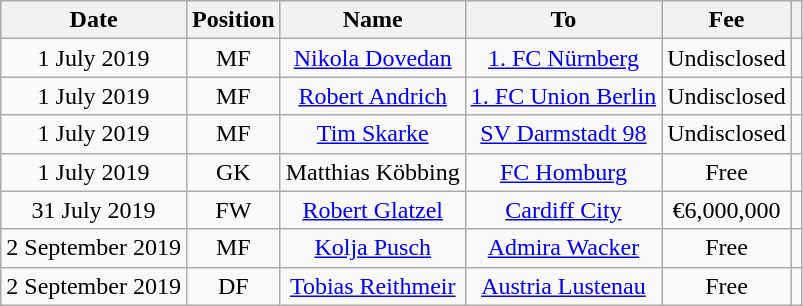<table class="wikitable" style="text-align:center;">
<tr>
<th>Date</th>
<th>Position</th>
<th>Name</th>
<th>To</th>
<th>Fee</th>
<th></th>
</tr>
<tr>
<td>1 July 2019</td>
<td>MF</td>
<td><a href='#'>Nikola Dovedan</a></td>
<td><a href='#'>1. FC Nürnberg</a></td>
<td>Undisclosed</td>
<td></td>
</tr>
<tr>
<td>1 July 2019</td>
<td>MF</td>
<td><a href='#'>Robert Andrich</a></td>
<td><a href='#'>1. FC Union Berlin</a></td>
<td>Undisclosed</td>
<td></td>
</tr>
<tr>
<td>1 July 2019</td>
<td>MF</td>
<td><a href='#'>Tim Skarke</a></td>
<td><a href='#'>SV Darmstadt 98</a></td>
<td>Undisclosed</td>
<td></td>
</tr>
<tr>
<td>1 July 2019</td>
<td>GK</td>
<td>Matthias Köbbing</td>
<td><a href='#'>FC Homburg</a></td>
<td>Free</td>
<td></td>
</tr>
<tr>
<td>31 July 2019</td>
<td>FW</td>
<td><a href='#'>Robert Glatzel</a></td>
<td> <a href='#'>Cardiff City</a></td>
<td>€6,000,000</td>
<td></td>
</tr>
<tr>
<td>2 September 2019</td>
<td>MF</td>
<td><a href='#'>Kolja Pusch</a></td>
<td> <a href='#'>Admira Wacker</a></td>
<td>Free</td>
<td></td>
</tr>
<tr>
<td>2 September 2019</td>
<td>DF</td>
<td><a href='#'>Tobias Reithmeir</a></td>
<td> <a href='#'>Austria Lustenau</a></td>
<td>Free</td>
<td></td>
</tr>
</table>
